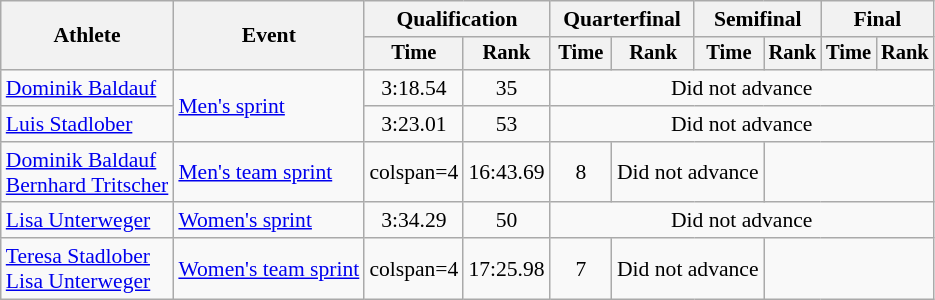<table class="wikitable" style="font-size:90%">
<tr>
<th rowspan="2">Athlete</th>
<th rowspan="2">Event</th>
<th colspan="2">Qualification</th>
<th colspan="2">Quarterfinal</th>
<th colspan="2">Semifinal</th>
<th colspan="2">Final</th>
</tr>
<tr style="font-size:95%">
<th>Time</th>
<th>Rank</th>
<th>Time</th>
<th>Rank</th>
<th>Time</th>
<th>Rank</th>
<th>Time</th>
<th>Rank</th>
</tr>
<tr align=center>
<td align=left><a href='#'>Dominik Baldauf</a></td>
<td align=left rowspan=2><a href='#'>Men's sprint</a></td>
<td>3:18.54</td>
<td>35</td>
<td colspan=6>Did not advance</td>
</tr>
<tr align=center>
<td align=left><a href='#'>Luis Stadlober</a></td>
<td>3:23.01</td>
<td>53</td>
<td colspan=6>Did not advance</td>
</tr>
<tr align=center>
<td align=left><a href='#'>Dominik Baldauf</a><br><a href='#'>Bernhard Tritscher</a></td>
<td align=left><a href='#'>Men's team sprint</a></td>
<td>colspan=4 </td>
<td>16:43.69</td>
<td>8</td>
<td colspan=2>Did not advance</td>
</tr>
<tr align=center>
<td align=left><a href='#'>Lisa Unterweger</a></td>
<td align=left><a href='#'>Women's sprint</a></td>
<td>3:34.29</td>
<td>50</td>
<td colspan=6>Did not advance</td>
</tr>
<tr align=center>
<td align=left><a href='#'>Teresa Stadlober</a><br><a href='#'>Lisa Unterweger</a></td>
<td align=left><a href='#'>Women's team sprint</a></td>
<td>colspan=4 </td>
<td>17:25.98</td>
<td>7</td>
<td colspan=2>Did not advance</td>
</tr>
</table>
